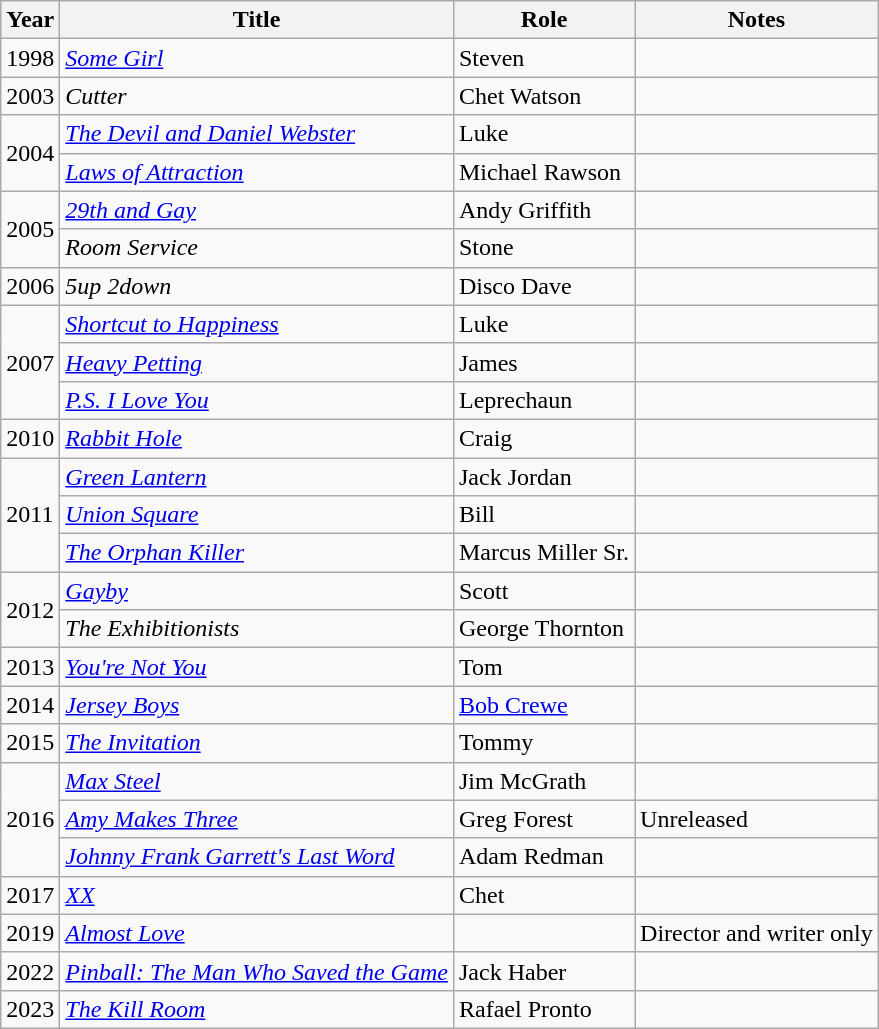<table class="wikitable">
<tr>
<th>Year</th>
<th>Title</th>
<th>Role</th>
<th>Notes</th>
</tr>
<tr>
<td>1998</td>
<td><em><a href='#'>Some Girl</a></em></td>
<td>Steven</td>
<td></td>
</tr>
<tr>
<td>2003</td>
<td><em>Cutter</em></td>
<td>Chet Watson</td>
<td></td>
</tr>
<tr>
<td rowspan="2">2004</td>
<td><em><a href='#'>The Devil and Daniel Webster</a></em></td>
<td>Luke</td>
<td></td>
</tr>
<tr>
<td><em><a href='#'>Laws of Attraction</a></em></td>
<td>Michael Rawson</td>
<td></td>
</tr>
<tr>
<td rowspan="2">2005</td>
<td><em><a href='#'>29th and Gay</a></em></td>
<td>Andy Griffith</td>
<td></td>
</tr>
<tr>
<td><em>Room Service</em></td>
<td>Stone</td>
<td></td>
</tr>
<tr>
<td>2006</td>
<td><em>5up 2down</em></td>
<td>Disco Dave</td>
<td></td>
</tr>
<tr>
<td rowspan="3">2007</td>
<td><em><a href='#'>Shortcut to Happiness</a></em></td>
<td>Luke</td>
<td></td>
</tr>
<tr>
<td><em><a href='#'>Heavy Petting</a></em></td>
<td>James</td>
<td></td>
</tr>
<tr>
<td><em><a href='#'>P.S. I Love You</a></em></td>
<td>Leprechaun</td>
<td></td>
</tr>
<tr>
<td>2010</td>
<td><em><a href='#'>Rabbit Hole</a></em></td>
<td>Craig</td>
<td></td>
</tr>
<tr>
<td rowspan="3">2011</td>
<td><em><a href='#'>Green Lantern</a></em></td>
<td>Jack Jordan</td>
<td></td>
</tr>
<tr>
<td><em><a href='#'>Union Square</a></em></td>
<td>Bill</td>
<td></td>
</tr>
<tr>
<td><em><a href='#'>The Orphan Killer</a></em></td>
<td>Marcus Miller Sr.</td>
<td></td>
</tr>
<tr>
<td rowspan="2">2012</td>
<td><em><a href='#'>Gayby</a></em></td>
<td>Scott</td>
<td></td>
</tr>
<tr>
<td><em>The Exhibitionists</em></td>
<td>George Thornton</td>
<td></td>
</tr>
<tr>
<td>2013</td>
<td><em><a href='#'>You're Not You</a></em></td>
<td>Tom</td>
<td></td>
</tr>
<tr>
<td>2014</td>
<td><em><a href='#'>Jersey Boys</a></em></td>
<td><a href='#'>Bob Crewe</a></td>
<td></td>
</tr>
<tr>
<td>2015</td>
<td><em><a href='#'>The Invitation</a></em></td>
<td>Tommy</td>
<td></td>
</tr>
<tr>
<td rowspan="3">2016</td>
<td><em><a href='#'>Max Steel</a></em></td>
<td>Jim McGrath</td>
<td></td>
</tr>
<tr>
<td><em><a href='#'>Amy Makes Three</a></em></td>
<td>Greg Forest</td>
<td>Unreleased</td>
</tr>
<tr>
<td><em><a href='#'>Johnny Frank Garrett's Last Word</a></em></td>
<td>Adam Redman</td>
<td></td>
</tr>
<tr>
<td>2017</td>
<td><em><a href='#'>XX</a></em></td>
<td>Chet</td>
<td></td>
</tr>
<tr>
<td>2019</td>
<td><em><a href='#'>Almost Love</a></em></td>
<td></td>
<td>Director and writer only</td>
</tr>
<tr>
<td>2022</td>
<td><em><a href='#'>Pinball: The Man Who Saved the Game</a></em></td>
<td>Jack Haber</td>
<td></td>
</tr>
<tr>
<td>2023</td>
<td><em><a href='#'>The Kill Room</a></em></td>
<td>Rafael Pronto</td>
<td></td>
</tr>
</table>
